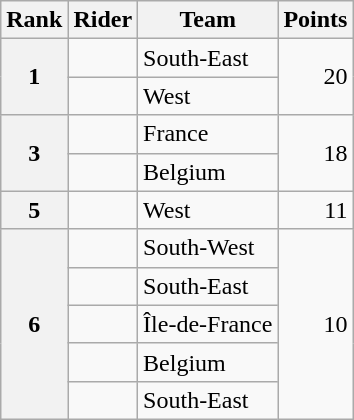<table class="wikitable">
<tr>
<th scope="col">Rank</th>
<th scope="col">Rider</th>
<th scope="col">Team</th>
<th scope="col">Points</th>
</tr>
<tr>
<th scope="row" rowspan="2">1</th>
<td></td>
<td>South-East</td>
<td style="text-align:right;" rowspan="2">20</td>
</tr>
<tr>
<td></td>
<td>West</td>
</tr>
<tr>
<th scope="row" rowspan="2">3</th>
<td></td>
<td>France</td>
<td style="text-align:right;" rowspan="2">18</td>
</tr>
<tr>
<td></td>
<td>Belgium</td>
</tr>
<tr>
<th scope="row">5</th>
<td></td>
<td>West</td>
<td style="text-align:right;">11</td>
</tr>
<tr>
<th scope="row" rowspan="5">6</th>
<td></td>
<td>South-West</td>
<td style="text-align:right;" rowspan="5">10</td>
</tr>
<tr>
<td></td>
<td>South-East</td>
</tr>
<tr>
<td></td>
<td>Île-de-France</td>
</tr>
<tr>
<td></td>
<td>Belgium</td>
</tr>
<tr>
<td></td>
<td>South-East</td>
</tr>
</table>
